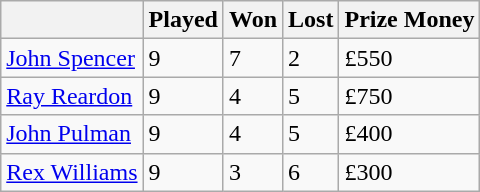<table class="wikitable">
<tr>
<th></th>
<th>Played</th>
<th>Won</th>
<th>Lost</th>
<th>Prize Money</th>
</tr>
<tr>
<td><a href='#'>John Spencer</a></td>
<td>9</td>
<td>7</td>
<td>2</td>
<td>£550</td>
</tr>
<tr>
<td><a href='#'>Ray Reardon</a></td>
<td>9</td>
<td>4</td>
<td>5</td>
<td>£750</td>
</tr>
<tr>
<td><a href='#'>John Pulman</a></td>
<td>9</td>
<td>4</td>
<td>5</td>
<td>£400</td>
</tr>
<tr>
<td><a href='#'>Rex Williams</a></td>
<td>9</td>
<td>3</td>
<td>6</td>
<td>£300</td>
</tr>
</table>
